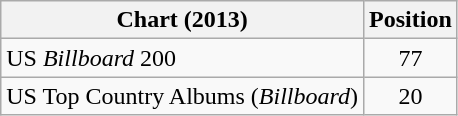<table class="wikitable">
<tr>
<th>Chart (2013)</th>
<th>Position</th>
</tr>
<tr>
<td>US <em>Billboard</em> 200</td>
<td style="text-align:center;">77</td>
</tr>
<tr>
<td>US Top Country Albums (<em>Billboard</em>)</td>
<td style="text-align:center;">20</td>
</tr>
</table>
